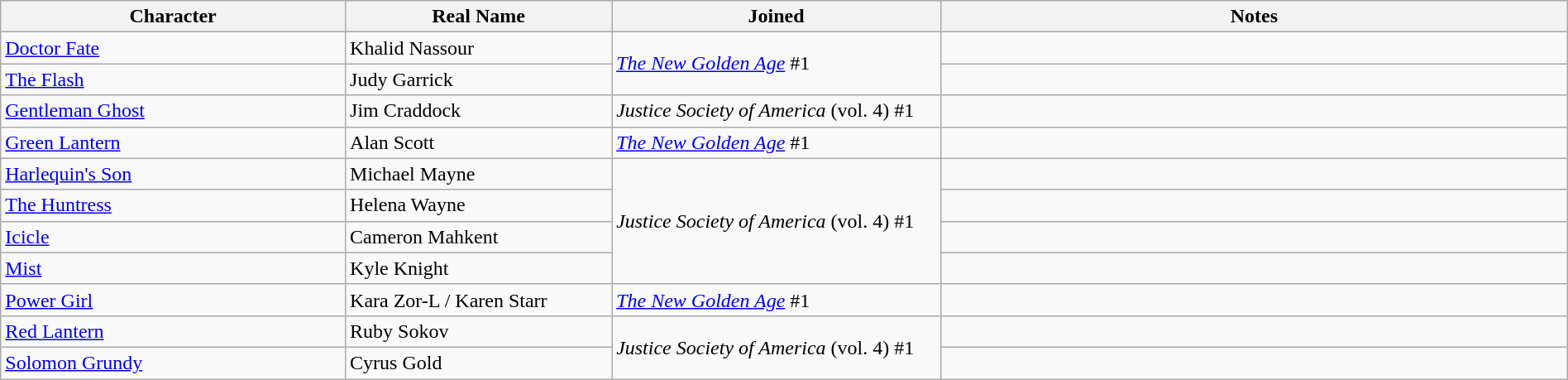<table class="wikitable" width="100%">
<tr>
<th width="22%">Character</th>
<th width="17%">Real Name</th>
<th width="21%">Joined</th>
<th width="40%">Notes</th>
</tr>
<tr>
<td><a href='#'>Doctor Fate</a></td>
<td>Khalid Nassour</td>
<td rowspan="2"><em><a href='#'>The New Golden Age</a></em> #1</td>
<td></td>
</tr>
<tr>
<td><a href='#'>The Flash</a></td>
<td>Judy Garrick</td>
<td></td>
</tr>
<tr>
<td><a href='#'>Gentleman Ghost</a></td>
<td>Jim Craddock</td>
<td><em>Justice Society of America</em> (vol. 4) #1</td>
<td></td>
</tr>
<tr>
<td><a href='#'>Green Lantern</a></td>
<td>Alan Scott</td>
<td><em><a href='#'>The New Golden Age</a></em> #1</td>
<td></td>
</tr>
<tr>
<td><a href='#'>Harlequin's Son</a></td>
<td>Michael Mayne</td>
<td rowspan="4"><em>Justice Society of America</em> (vol. 4) #1</td>
<td></td>
</tr>
<tr>
<td><a href='#'>The Huntress</a></td>
<td>Helena Wayne</td>
<td></td>
</tr>
<tr>
<td><a href='#'>Icicle</a></td>
<td>Cameron Mahkent</td>
<td></td>
</tr>
<tr>
<td><a href='#'>Mist</a></td>
<td>Kyle Knight</td>
<td></td>
</tr>
<tr>
<td><a href='#'>Power Girl</a></td>
<td>Kara Zor-L / Karen Starr</td>
<td><em><a href='#'>The New Golden Age</a></em> #1</td>
<td></td>
</tr>
<tr>
<td><a href='#'>Red Lantern</a></td>
<td>Ruby Sokov</td>
<td rowspan="2"><em>Justice Society of America</em> (vol. 4) #1</td>
<td></td>
</tr>
<tr>
<td><a href='#'>Solomon Grundy</a></td>
<td>Cyrus Gold</td>
<td></td>
</tr>
</table>
